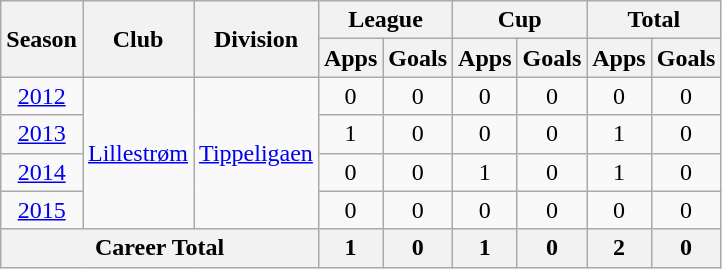<table class="wikitable" style="text-align: center;">
<tr>
<th rowspan="2">Season</th>
<th rowspan="2">Club</th>
<th rowspan="2">Division</th>
<th colspan="2">League</th>
<th colspan="2">Cup</th>
<th colspan="2">Total</th>
</tr>
<tr>
<th>Apps</th>
<th>Goals</th>
<th>Apps</th>
<th>Goals</th>
<th>Apps</th>
<th>Goals</th>
</tr>
<tr>
<td><a href='#'>2012</a></td>
<td rowspan="4" valign="center"><a href='#'>Lillestrøm</a></td>
<td rowspan="4" valign="center"><a href='#'>Tippeligaen</a></td>
<td>0</td>
<td>0</td>
<td>0</td>
<td>0</td>
<td>0</td>
<td>0</td>
</tr>
<tr>
<td><a href='#'>2013</a></td>
<td>1</td>
<td>0</td>
<td>0</td>
<td>0</td>
<td>1</td>
<td>0</td>
</tr>
<tr>
<td><a href='#'>2014</a></td>
<td>0</td>
<td>0</td>
<td>1</td>
<td>0</td>
<td>1</td>
<td>0</td>
</tr>
<tr>
<td><a href='#'>2015</a></td>
<td>0</td>
<td>0</td>
<td>0</td>
<td>0</td>
<td>0</td>
<td>0</td>
</tr>
<tr>
<th colspan="3">Career Total</th>
<th>1</th>
<th>0</th>
<th>1</th>
<th>0</th>
<th>2</th>
<th>0</th>
</tr>
</table>
